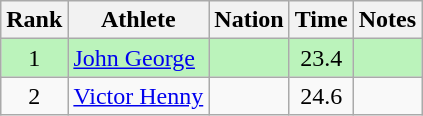<table class="wikitable sortable" style="text-align:center">
<tr>
<th>Rank</th>
<th>Athlete</th>
<th>Nation</th>
<th>Time</th>
<th>Notes</th>
</tr>
<tr bgcolor=bbf3bb>
<td>1</td>
<td align=left><a href='#'>John George</a></td>
<td align=left></td>
<td>23.4</td>
<td></td>
</tr>
<tr>
<td>2</td>
<td align=left><a href='#'>Victor Henny</a></td>
<td align=left></td>
<td>24.6</td>
<td></td>
</tr>
</table>
